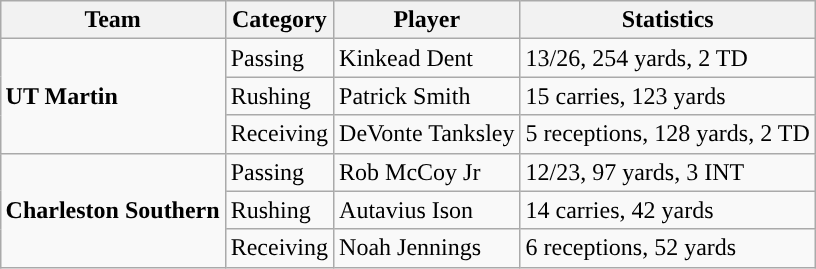<table class="wikitable" style="float: right;">
<tr>
<th>Team</th>
<th>Category</th>
<th>Player</th>
<th>Statistics</th>
</tr>
<tr>
<td rowspan=3><strong>UT Martin</strong></td>
<td>Passing</td>
<td>Kinkead Dent</td>
<td>13/26, 254 yards, 2 TD</td>
</tr>
<tr>
<td>Rushing</td>
<td>Patrick Smith</td>
<td>15 carries, 123 yards</td>
</tr>
<tr>
<td>Receiving</td>
<td>DeVonte Tanksley</td>
<td>5 receptions, 128 yards, 2 TD</td>
</tr>
<tr>
<td rowspan=3><strong>Charleston Southern</strong></td>
<td>Passing</td>
<td>Rob McCoy Jr</td>
<td>12/23, 97 yards, 3 INT</td>
</tr>
<tr>
<td>Rushing</td>
<td>Autavius Ison</td>
<td>14 carries, 42 yards</td>
</tr>
<tr>
<td>Receiving</td>
<td>Noah Jennings</td>
<td>6 receptions, 52 yards</td>
</tr>
</table>
